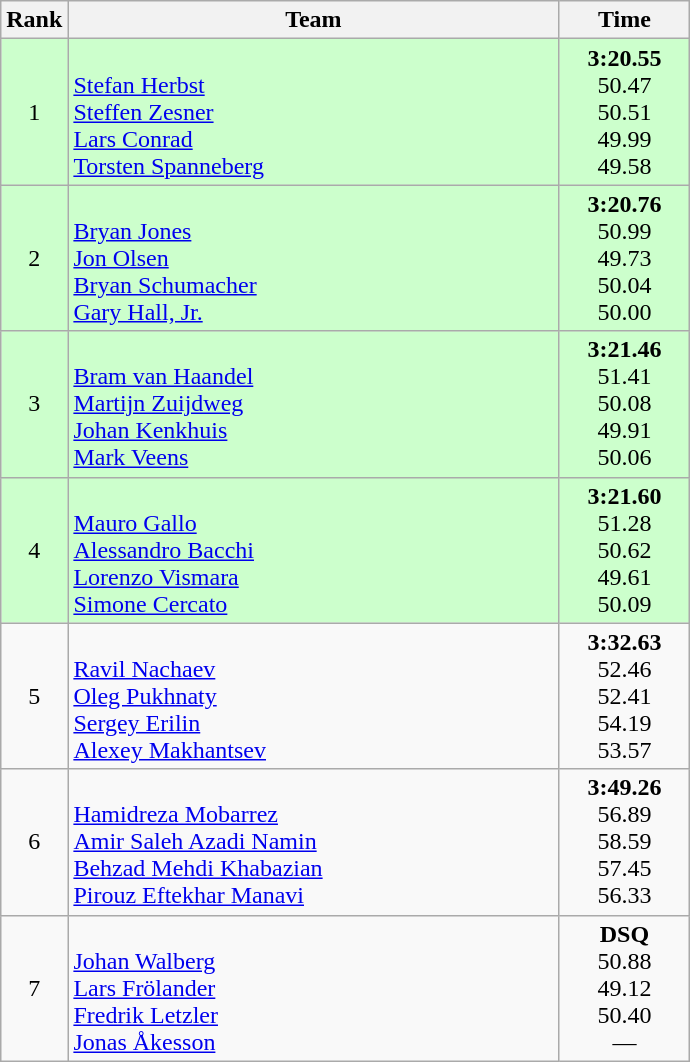<table class="wikitable">
<tr>
<th>Rank</th>
<th align="center" style="width: 20em">Team</th>
<th align="center" style="width: 5em">Time</th>
</tr>
<tr bgcolor=#CCFFCC>
<td align="center">1</td>
<td><strong></strong><br><a href='#'>Stefan Herbst</a><br><a href='#'>Steffen Zesner</a><br><a href='#'>Lars Conrad</a><br><a href='#'>Torsten Spanneberg</a></td>
<td align="center"><strong>3:20.55</strong><br>50.47<br>50.51<br>49.99<br>49.58</td>
</tr>
<tr bgcolor=#CCFFCC>
<td align="center">2</td>
<td><strong></strong><br><a href='#'>Bryan Jones</a><br><a href='#'>Jon Olsen</a><br><a href='#'>Bryan Schumacher</a><br><a href='#'>Gary Hall, Jr.</a></td>
<td align="center"><strong>3:20.76</strong><br>50.99<br>49.73<br>50.04<br>50.00</td>
</tr>
<tr bgcolor=#CCFFCC>
<td align="center">3</td>
<td><strong></strong><br><a href='#'>Bram van Haandel</a><br><a href='#'>Martijn Zuijdweg</a><br><a href='#'>Johan Kenkhuis</a><br><a href='#'>Mark Veens</a></td>
<td align="center"><strong>3:21.46</strong><br>51.41<br>50.08<br>49.91<br>50.06</td>
</tr>
<tr bgcolor=#CCFFCC>
<td align="center">4</td>
<td><strong></strong><br><a href='#'>Mauro Gallo</a><br><a href='#'>Alessandro Bacchi</a><br><a href='#'>Lorenzo Vismara</a><br><a href='#'>Simone Cercato</a></td>
<td align="center"><strong>3:21.60</strong><br>51.28<br>50.62<br>49.61<br>50.09</td>
</tr>
<tr>
<td align="center">5</td>
<td><strong></strong><br><a href='#'>Ravil Nachaev</a><br><a href='#'>Oleg Pukhnaty</a><br><a href='#'>Sergey Erilin</a><br><a href='#'>Alexey Makhantsev</a></td>
<td align="center"><strong>3:32.63</strong><br>52.46<br>52.41<br>54.19<br>53.57</td>
</tr>
<tr>
<td align="center">6</td>
<td><strong></strong><br><a href='#'>Hamidreza Mobarrez</a><br><a href='#'>Amir Saleh Azadi Namin</a><br><a href='#'>Behzad Mehdi Khabazian</a><br><a href='#'>Pirouz Eftekhar Manavi</a></td>
<td align="center"><strong>3:49.26</strong><br>56.89<br>58.59<br>57.45<br>56.33</td>
</tr>
<tr>
<td align="center">7</td>
<td><strong></strong><br><a href='#'>Johan Walberg</a><br><a href='#'>Lars Frölander</a><br><a href='#'>Fredrik Letzler</a><br><a href='#'>Jonas Åkesson</a></td>
<td align="center"><strong>DSQ</strong><br>50.88<br>49.12<br>50.40<br>—</td>
</tr>
</table>
